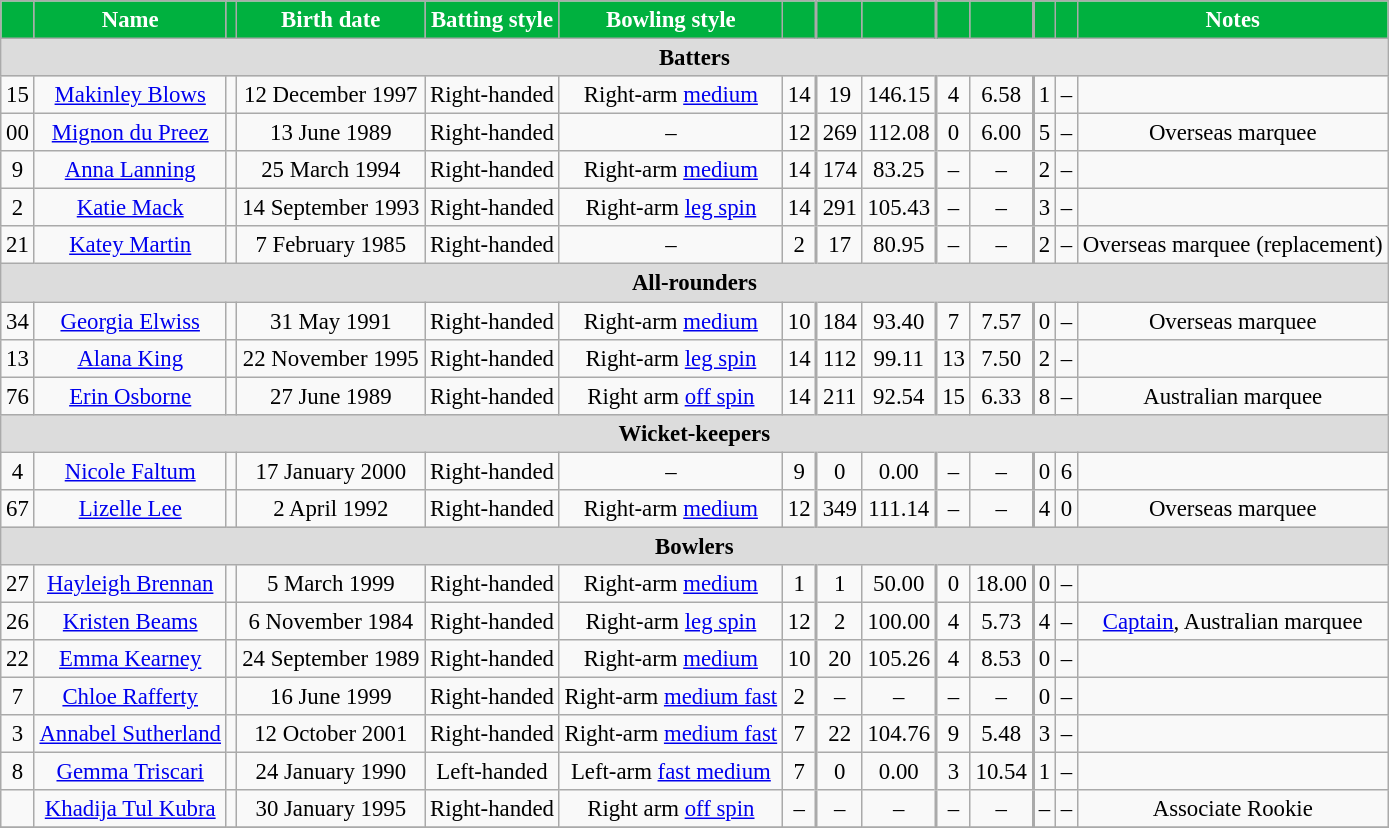<table class="wikitable" style="font-size:95%;">
<tr>
<th style="background: #00B13F; color:white;"></th>
<th style="background: #00B13F; color:white;">Name</th>
<th style="background: #00B13F; color:white;"></th>
<th style="background: #00B13F; color:white;">Birth date</th>
<th style="background: #00B13F; color:white;">Batting style</th>
<th style="background: #00B13F; color:white;">Bowling style</th>
<th style="background: #00B13F; color:white;"></th>
<th style="background: #00B13F; color:white; border-left-width: 2px;"></th>
<th style="background: #00B13F; color:white;"></th>
<th style="background: #00B13F; color:white; border-left-width: 2px;"></th>
<th style="background: #00B13F; color:white;"></th>
<th style="background: #00B13F; color:white; border-left-width: 2px;"></th>
<th style="background: #00B13F; color:white;"></th>
<th style="background: #00B13F; color:white;">Notes</th>
</tr>
<tr>
<th colspan="14" style="background: #DCDCDC; text-align:center;">Batters</th>
</tr>
<tr align="center">
<td>15</td>
<td><a href='#'>Makinley Blows</a></td>
<td align=center></td>
<td>12 December 1997</td>
<td>Right-handed</td>
<td>Right-arm <a href='#'>medium</a></td>
<td>14</td>
<td style="border-left-width: 2px">19</td>
<td>146.15</td>
<td style="border-left-width: 2px">4</td>
<td>6.58</td>
<td style="border-left-width: 2px">1</td>
<td>–</td>
<td></td>
</tr>
<tr align="center">
<td>00</td>
<td><a href='#'>Mignon du Preez</a></td>
<td align="center"></td>
<td>13 June 1989</td>
<td>Right-handed</td>
<td>–</td>
<td>12</td>
<td style="border-left-width: 2px">269</td>
<td>112.08</td>
<td style="border-left-width: 2px">0</td>
<td>6.00</td>
<td style="border-left-width: 2px">5</td>
<td>–</td>
<td>Overseas marquee</td>
</tr>
<tr align="center">
<td>9</td>
<td><a href='#'>Anna Lanning</a></td>
<td align="center"></td>
<td>25 March 1994</td>
<td>Right-handed</td>
<td>Right-arm <a href='#'>medium</a></td>
<td>14</td>
<td style="border-left-width: 2px">174</td>
<td>83.25</td>
<td style="border-left-width: 2px">–</td>
<td>–</td>
<td style="border-left-width: 2px">2</td>
<td>–</td>
<td></td>
</tr>
<tr align="center">
<td>2</td>
<td><a href='#'>Katie Mack</a></td>
<td align="center"></td>
<td>14 September 1993</td>
<td>Right-handed</td>
<td>Right-arm <a href='#'>leg spin</a></td>
<td>14</td>
<td style="border-left-width: 2px">291</td>
<td>105.43</td>
<td style="border-left-width: 2px">–</td>
<td>–</td>
<td style="border-left-width: 2px">3</td>
<td>–</td>
<td></td>
</tr>
<tr align="center">
<td>21</td>
<td><a href='#'>Katey Martin</a></td>
<td></td>
<td>7 February 1985</td>
<td>Right-handed</td>
<td>–</td>
<td>2</td>
<td style="border-left-width: 2px">17</td>
<td>80.95</td>
<td style="border-left-width: 2px">–</td>
<td>–</td>
<td style="border-left-width: 2px">2</td>
<td>–</td>
<td>Overseas marquee (replacement)</td>
</tr>
<tr>
<th colspan="14" style="background: #DCDCDC; text-align:center;">All-rounders</th>
</tr>
<tr align="center">
<td>34</td>
<td><a href='#'>Georgia Elwiss</a></td>
<td align="center"></td>
<td>31 May 1991</td>
<td>Right-handed</td>
<td>Right-arm <a href='#'>medium</a></td>
<td>10</td>
<td style="border-left-width: 2px">184</td>
<td>93.40</td>
<td style="border-left-width: 2px">7</td>
<td>7.57</td>
<td style="border-left-width: 2px">0</td>
<td>–</td>
<td>Overseas marquee</td>
</tr>
<tr align="center">
<td>13</td>
<td><a href='#'>Alana King</a></td>
<td align="center"></td>
<td>22 November 1995</td>
<td>Right-handed</td>
<td>Right-arm <a href='#'>leg spin</a></td>
<td>14</td>
<td style="border-left-width: 2px">112</td>
<td>99.11</td>
<td style="border-left-width: 2px">13</td>
<td>7.50</td>
<td style="border-left-width: 2px">2</td>
<td>–</td>
<td></td>
</tr>
<tr align="center">
<td>76</td>
<td><a href='#'>Erin Osborne</a></td>
<td align="center"></td>
<td>27 June 1989</td>
<td>Right-handed</td>
<td>Right arm <a href='#'>off spin</a></td>
<td>14</td>
<td style="border-left-width: 2px">211</td>
<td>92.54</td>
<td style="border-left-width: 2px">15</td>
<td>6.33</td>
<td style="border-left-width: 2px">8</td>
<td>–</td>
<td>Australian marquee</td>
</tr>
<tr align="center">
<th colspan="14" style="background: #DCDCDC; text-align:center;">Wicket-keepers</th>
</tr>
<tr align="center">
<td>4</td>
<td><a href='#'>Nicole Faltum</a></td>
<td align=center></td>
<td>17 January 2000</td>
<td>Right-handed</td>
<td>–</td>
<td>9</td>
<td style="border-left-width: 2px">0</td>
<td>0.00</td>
<td style="border-left-width: 2px">–</td>
<td>–</td>
<td style="border-left-width: 2px">0</td>
<td>6</td>
<td></td>
</tr>
<tr align="center">
<td>67</td>
<td><a href='#'>Lizelle Lee</a></td>
<td align="center"></td>
<td>2 April 1992</td>
<td>Right-handed</td>
<td>Right-arm <a href='#'>medium</a></td>
<td>12</td>
<td style="border-left-width: 2px">349</td>
<td>111.14</td>
<td style="border-left-width: 2px">–</td>
<td>–</td>
<td style="border-left-width: 2px">4</td>
<td>0</td>
<td>Overseas marquee</td>
</tr>
<tr>
<th colspan="14" style="background: #DCDCDC; text-align:center;">Bowlers</th>
</tr>
<tr align="center">
<td>27</td>
<td><a href='#'>Hayleigh Brennan</a></td>
<td align=center></td>
<td>5 March 1999</td>
<td>Right-handed</td>
<td>Right-arm <a href='#'>medium</a></td>
<td>1</td>
<td style="border-left-width: 2px">1</td>
<td>50.00</td>
<td style="border-left-width: 2px">0</td>
<td>18.00</td>
<td style="border-left-width: 2px">0</td>
<td>–</td>
<td></td>
</tr>
<tr align="center">
<td>26</td>
<td><a href='#'>Kristen Beams</a></td>
<td align="center"></td>
<td>6 November 1984</td>
<td>Right-handed</td>
<td>Right-arm <a href='#'>leg spin</a></td>
<td>12</td>
<td style="border-left-width: 2px">2</td>
<td>100.00</td>
<td style="border-left-width: 2px">4</td>
<td>5.73</td>
<td style="border-left-width: 2px">4</td>
<td>–</td>
<td><a href='#'>Captain</a>, Australian marquee</td>
</tr>
<tr align="center">
<td>22</td>
<td><a href='#'>Emma Kearney</a></td>
<td align="center"></td>
<td>24 September 1989</td>
<td>Right-handed</td>
<td>Right-arm <a href='#'>medium</a></td>
<td>10</td>
<td style="border-left-width: 2px">20</td>
<td>105.26</td>
<td style="border-left-width: 2px">4</td>
<td>8.53</td>
<td style="border-left-width: 2px">0</td>
<td>–</td>
<td></td>
</tr>
<tr align="center">
<td>7</td>
<td><a href='#'>Chloe Rafferty</a></td>
<td align="center"></td>
<td>16 June 1999</td>
<td>Right-handed</td>
<td>Right-arm <a href='#'>medium fast</a></td>
<td>2</td>
<td style="border-left-width: 2px">–</td>
<td>–</td>
<td style="border-left-width: 2px">–</td>
<td>–</td>
<td style="border-left-width: 2px">0</td>
<td>–</td>
<td></td>
</tr>
<tr align="center">
<td>3</td>
<td><a href='#'>Annabel Sutherland</a></td>
<td style="text-align:center"></td>
<td>12 October 2001</td>
<td>Right-handed</td>
<td>Right-arm <a href='#'>medium fast</a></td>
<td>7</td>
<td style="border-left-width: 2px">22</td>
<td>104.76</td>
<td style="border-left-width: 2px">9</td>
<td>5.48</td>
<td style="border-left-width: 2px">3</td>
<td>–</td>
<td></td>
</tr>
<tr align="center">
<td>8</td>
<td><a href='#'>Gemma Triscari</a></td>
<td align="center"></td>
<td>24 January 1990</td>
<td>Left-handed</td>
<td>Left-arm <a href='#'>fast medium</a></td>
<td>7</td>
<td style="border-left-width: 2px">0</td>
<td>0.00</td>
<td style="border-left-width: 2px">3</td>
<td>10.54</td>
<td style="border-left-width: 2px">1</td>
<td>–</td>
<td></td>
</tr>
<tr align="center">
<td></td>
<td><a href='#'>Khadija Tul Kubra</a></td>
<td align="center"></td>
<td>30 January 1995</td>
<td>Right-handed</td>
<td>Right arm <a href='#'>off spin</a></td>
<td>–</td>
<td style="border-left-width: 2px">–</td>
<td>–</td>
<td style="border-left-width: 2px">–</td>
<td>–</td>
<td style="border-left-width: 2px">–</td>
<td>–</td>
<td>Associate Rookie</td>
</tr>
<tr>
</tr>
</table>
